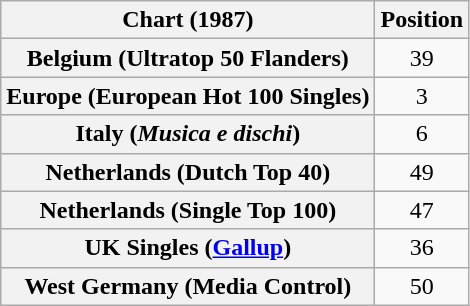<table class="wikitable sortable plainrowheaders" style="text-align:center">
<tr>
<th scope="col">Chart (1987)</th>
<th scope="col">Position</th>
</tr>
<tr>
<th scope="row">Belgium (Ultratop 50 Flanders)</th>
<td>39</td>
</tr>
<tr>
<th scope="row">Europe (European Hot 100 Singles)</th>
<td>3</td>
</tr>
<tr>
<th scope="row">Italy (<em>Musica e dischi</em>)</th>
<td>6</td>
</tr>
<tr>
<th scope="row">Netherlands (Dutch Top 40)</th>
<td>49</td>
</tr>
<tr>
<th scope="row">Netherlands (Single Top 100)</th>
<td>47</td>
</tr>
<tr>
<th scope="row">UK Singles (<a href='#'>Gallup</a>)</th>
<td>36</td>
</tr>
<tr>
<th scope="row">West Germany (Media Control)</th>
<td>50</td>
</tr>
</table>
